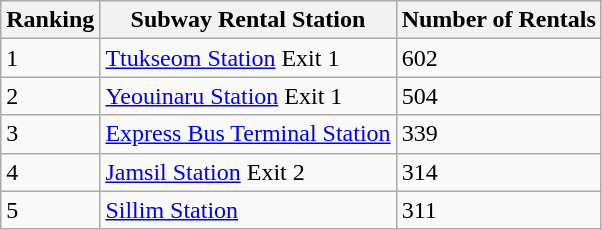<table class="wikitable">
<tr>
<th>Ranking</th>
<th>Subway Rental Station</th>
<th>Number of Rentals</th>
</tr>
<tr>
<td>1</td>
<td><a href='#'>Ttukseom Station</a> Exit 1</td>
<td>602</td>
</tr>
<tr>
<td>2</td>
<td><a href='#'>Yeouinaru Station</a> Exit 1</td>
<td>504</td>
</tr>
<tr>
<td>3</td>
<td><a href='#'>Express Bus Terminal Station</a></td>
<td>339</td>
</tr>
<tr>
<td>4</td>
<td><a href='#'>Jamsil Station</a> Exit 2</td>
<td>314</td>
</tr>
<tr>
<td>5</td>
<td><a href='#'>Sillim Station</a></td>
<td>311</td>
</tr>
</table>
